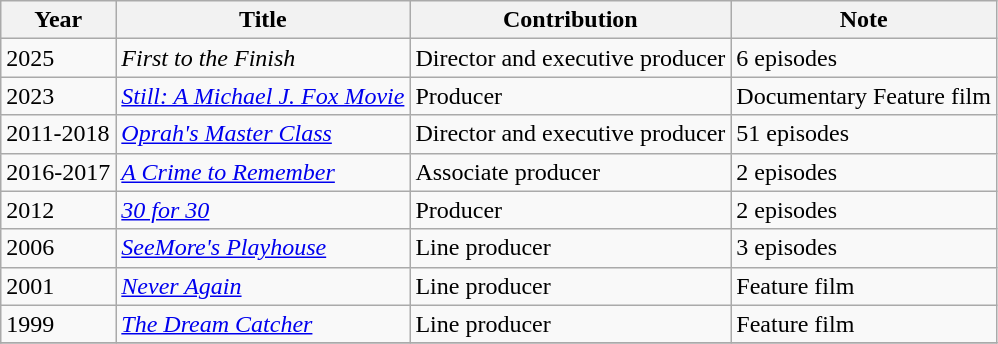<table class="wikitable sortable">
<tr>
<th>Year</th>
<th>Title</th>
<th>Contribution</th>
<th>Note</th>
</tr>
<tr>
<td>2025</td>
<td><em>First to the Finish</em></td>
<td>Director and executive producer</td>
<td>6 episodes</td>
</tr>
<tr>
<td>2023</td>
<td><em><a href='#'>Still: A Michael J. Fox Movie</a></em></td>
<td>Producer</td>
<td>Documentary Feature film</td>
</tr>
<tr>
<td>2011-2018</td>
<td><em><a href='#'>Oprah's Master Class</a></em></td>
<td>Director and executive producer</td>
<td>51 episodes</td>
</tr>
<tr>
<td>2016-2017</td>
<td><em><a href='#'>A Crime to Remember</a></em></td>
<td>Associate producer</td>
<td>2 episodes</td>
</tr>
<tr>
<td>2012</td>
<td><em><a href='#'>30 for 30</a></em></td>
<td>Producer</td>
<td>2 episodes</td>
</tr>
<tr>
<td>2006</td>
<td><em><a href='#'>SeeMore's Playhouse</a></em></td>
<td>Line producer</td>
<td>3 episodes</td>
</tr>
<tr>
<td>2001</td>
<td><em><a href='#'>Never Again</a></em></td>
<td>Line producer</td>
<td>Feature film</td>
</tr>
<tr>
<td>1999</td>
<td><em><a href='#'>The Dream Catcher</a></em></td>
<td>Line producer</td>
<td>Feature film</td>
</tr>
<tr>
</tr>
</table>
